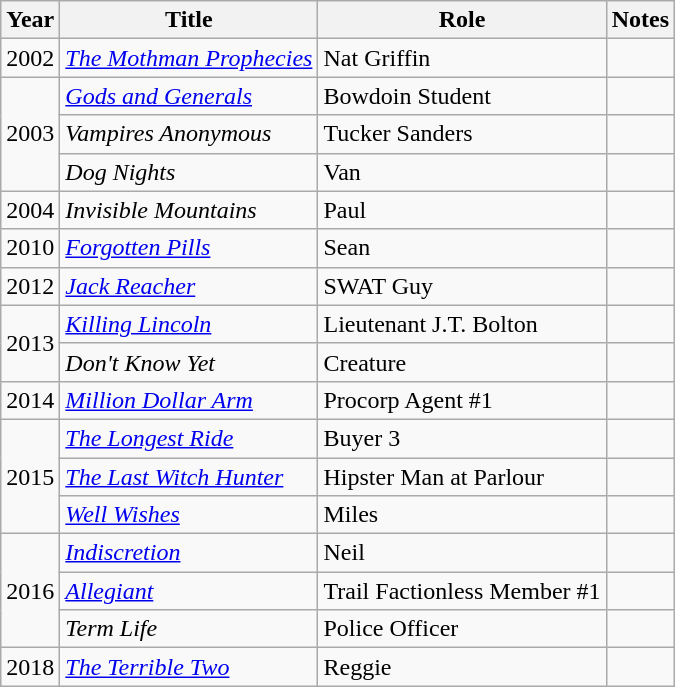<table class="wikitable sortable">
<tr>
<th>Year</th>
<th>Title</th>
<th>Role</th>
<th class="unsortable">Notes</th>
</tr>
<tr>
<td>2002</td>
<td><em><a href='#'>The Mothman Prophecies</a></em></td>
<td>Nat Griffin</td>
<td></td>
</tr>
<tr>
<td rowspan=3>2003</td>
<td><em><a href='#'>Gods and Generals</a></em></td>
<td>Bowdoin Student</td>
<td></td>
</tr>
<tr>
<td><em>Vampires Anonymous</em></td>
<td>Tucker Sanders</td>
<td></td>
</tr>
<tr>
<td><em>Dog Nights</em></td>
<td>Van</td>
<td></td>
</tr>
<tr>
<td>2004</td>
<td><em>Invisible Mountains</em></td>
<td>Paul</td>
<td></td>
</tr>
<tr>
<td>2010</td>
<td><em><a href='#'>Forgotten Pills</a></em></td>
<td>Sean</td>
<td></td>
</tr>
<tr>
<td>2012</td>
<td><em><a href='#'>Jack Reacher</a></em></td>
<td>SWAT Guy</td>
<td></td>
</tr>
<tr>
<td rowspan=2>2013</td>
<td><em><a href='#'>Killing Lincoln</a></em></td>
<td>Lieutenant J.T. Bolton</td>
<td></td>
</tr>
<tr>
<td><em>Don't Know Yet</em></td>
<td>Creature</td>
<td></td>
</tr>
<tr>
<td>2014</td>
<td><em><a href='#'>Million Dollar Arm</a></em></td>
<td>Procorp Agent #1</td>
<td></td>
</tr>
<tr>
<td rowspan=3>2015</td>
<td><em><a href='#'>The Longest Ride</a></em></td>
<td>Buyer 3</td>
<td></td>
</tr>
<tr>
<td><em><a href='#'>The Last Witch Hunter</a></em></td>
<td>Hipster Man at Parlour</td>
<td></td>
</tr>
<tr>
<td><em><a href='#'>Well Wishes</a></em></td>
<td>Miles</td>
<td></td>
</tr>
<tr>
<td rowspan=3>2016</td>
<td><em><a href='#'>Indiscretion</a></em></td>
<td>Neil</td>
<td></td>
</tr>
<tr>
<td><em><a href='#'>Allegiant</a></em></td>
<td>Trail Factionless Member #1</td>
<td></td>
</tr>
<tr>
<td><em>Term Life</em></td>
<td>Police Officer</td>
<td></td>
</tr>
<tr>
<td>2018</td>
<td><em><a href='#'>The Terrible Two</a></em></td>
<td>Reggie</td>
<td></td>
</tr>
</table>
